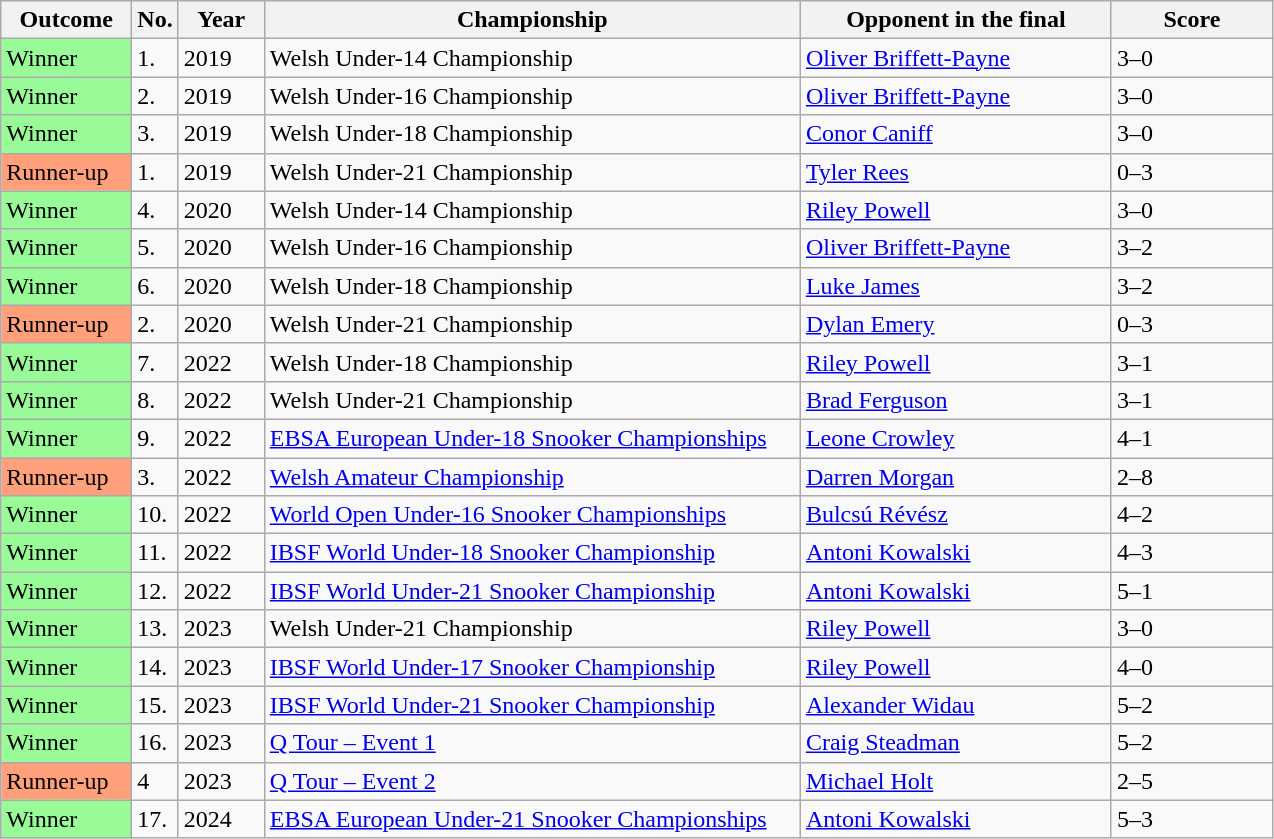<table class="sortable wikitable">
<tr>
<th width="80">Outcome</th>
<th width="20">No.</th>
<th width="50">Year</th>
<th width="350">Championship</th>
<th width="200">Opponent in the final</th>
<th width="100">Score</th>
</tr>
<tr>
<td style="background:#98fb98;">Winner</td>
<td>1.</td>
<td>2019</td>
<td>Welsh Under-14 Championship</td>
<td> <a href='#'>Oliver Briffett-Payne</a></td>
<td>3–0</td>
</tr>
<tr>
<td style="background:#98fb98;">Winner</td>
<td>2.</td>
<td>2019</td>
<td>Welsh Under-16 Championship</td>
<td> <a href='#'>Oliver Briffett-Payne</a></td>
<td>3–0</td>
</tr>
<tr>
<td style="background:#98fb98;">Winner</td>
<td>3.</td>
<td>2019</td>
<td>Welsh Under-18 Championship</td>
<td> <a href='#'>Conor Caniff</a></td>
<td>3–0</td>
</tr>
<tr>
<td style="background:#ffa07a;">Runner-up</td>
<td>1.</td>
<td>2019</td>
<td>Welsh Under-21 Championship</td>
<td> <a href='#'>Tyler Rees</a></td>
<td>0–3</td>
</tr>
<tr>
<td style="background:#98fb98;">Winner</td>
<td>4.</td>
<td>2020</td>
<td>Welsh Under-14 Championship</td>
<td> <a href='#'>Riley Powell</a></td>
<td>3–0</td>
</tr>
<tr>
<td style="background:#98fb98;">Winner</td>
<td>5.</td>
<td>2020</td>
<td>Welsh Under-16 Championship</td>
<td> <a href='#'>Oliver Briffett-Payne</a></td>
<td>3–2</td>
</tr>
<tr>
<td style="background:#98fb98;">Winner</td>
<td>6.</td>
<td>2020</td>
<td>Welsh Under-18 Championship</td>
<td> <a href='#'>Luke James</a></td>
<td>3–2</td>
</tr>
<tr>
<td style="background:#ffa07a;">Runner-up</td>
<td>2.</td>
<td>2020</td>
<td>Welsh Under-21 Championship</td>
<td> <a href='#'>Dylan Emery</a></td>
<td>0–3</td>
</tr>
<tr>
<td style="background:#98fb98;">Winner</td>
<td>7.</td>
<td>2022</td>
<td>Welsh Under-18 Championship</td>
<td> <a href='#'>Riley Powell</a></td>
<td>3–1</td>
</tr>
<tr>
<td style="background:#98fb98;">Winner</td>
<td>8.</td>
<td>2022</td>
<td>Welsh Under-21 Championship</td>
<td> <a href='#'>Brad Ferguson</a></td>
<td>3–1</td>
</tr>
<tr>
<td style="background:#98fb98;">Winner</td>
<td>9.</td>
<td>2022</td>
<td><a href='#'>EBSA European Under-18 Snooker Championships</a></td>
<td> <a href='#'>Leone Crowley</a></td>
<td>4–1</td>
</tr>
<tr>
<td style="background:#ffa07a;">Runner-up</td>
<td>3.</td>
<td>2022</td>
<td><a href='#'>Welsh Amateur Championship</a></td>
<td> <a href='#'>Darren Morgan</a></td>
<td>2–8</td>
</tr>
<tr>
<td style="background:#98fb98;">Winner</td>
<td>10.</td>
<td>2022</td>
<td><a href='#'>World Open Under-16 Snooker Championships</a></td>
<td> <a href='#'>Bulcsú Révész</a></td>
<td>4–2</td>
</tr>
<tr>
<td style="background:#98fb98;">Winner</td>
<td>11.</td>
<td>2022</td>
<td><a href='#'>IBSF World Under-18 Snooker Championship</a></td>
<td> <a href='#'>Antoni Kowalski</a></td>
<td>4–3</td>
</tr>
<tr>
<td style="background:#98fb98;">Winner</td>
<td>12.</td>
<td>2022</td>
<td><a href='#'>IBSF World Under-21 Snooker Championship</a></td>
<td> <a href='#'>Antoni Kowalski</a></td>
<td>5–1</td>
</tr>
<tr>
<td style="background:#98fb98;">Winner</td>
<td>13.</td>
<td>2023</td>
<td>Welsh Under-21 Championship</td>
<td> <a href='#'>Riley Powell</a></td>
<td>3–0</td>
</tr>
<tr>
<td style="background:#98fb98;">Winner</td>
<td>14.</td>
<td>2023</td>
<td><a href='#'>IBSF World Under-17 Snooker Championship</a></td>
<td> <a href='#'>Riley Powell</a></td>
<td>4–0</td>
</tr>
<tr>
<td style="background:#98fb98;">Winner</td>
<td>15.</td>
<td>2023</td>
<td><a href='#'>IBSF World Under-21 Snooker Championship</a></td>
<td> <a href='#'>Alexander Widau</a></td>
<td>5–2</td>
</tr>
<tr>
<td style="background:#98fb98;">Winner</td>
<td>16.</td>
<td>2023</td>
<td><a href='#'>Q Tour – Event 1</a></td>
<td> <a href='#'>Craig Steadman</a></td>
<td>5–2</td>
</tr>
<tr>
<td style="background:#ffa07a;">Runner-up</td>
<td>4</td>
<td>2023</td>
<td><a href='#'>Q Tour – Event 2</a></td>
<td> <a href='#'>Michael Holt</a></td>
<td>2–5</td>
</tr>
<tr>
<td style="background:#98fb98;">Winner</td>
<td>17.</td>
<td>2024</td>
<td><a href='#'>EBSA European Under-21 Snooker Championships</a></td>
<td> <a href='#'>Antoni Kowalski</a></td>
<td>5–3</td>
</tr>
</table>
